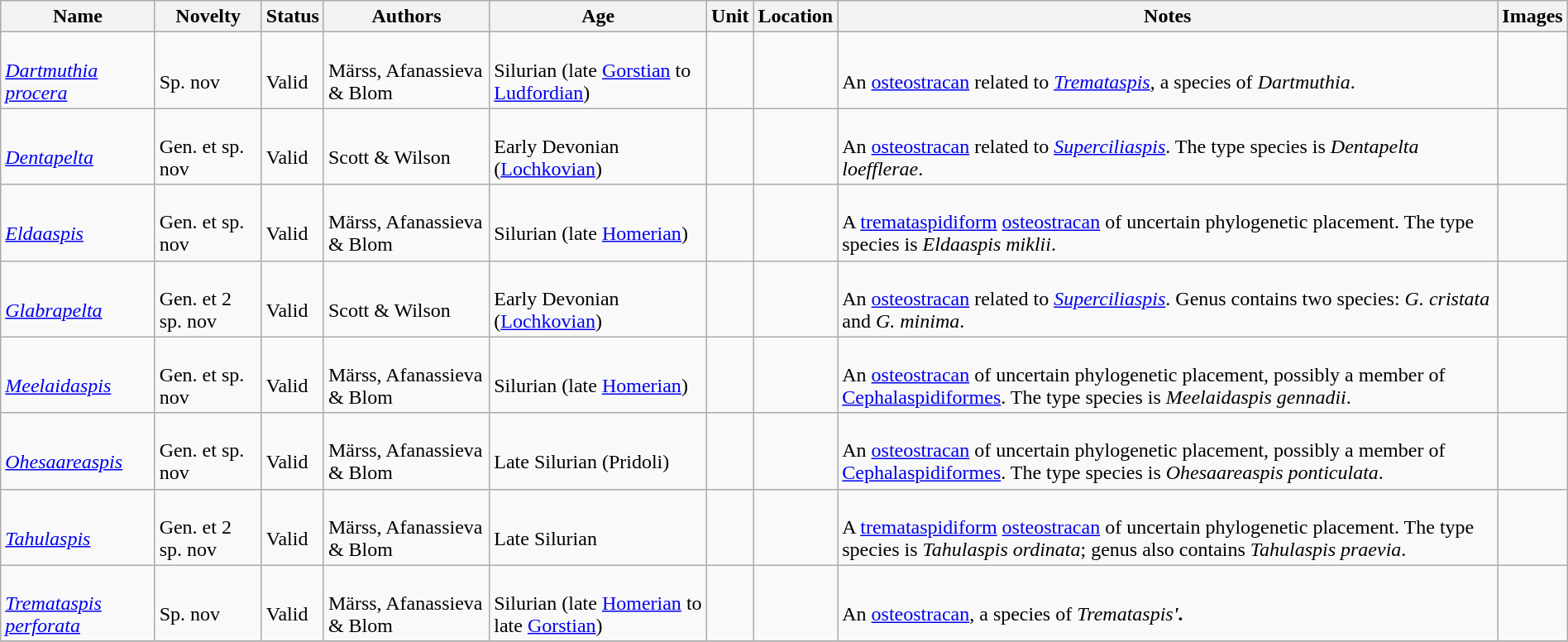<table class="wikitable sortable" align="center" width="100%">
<tr>
<th>Name</th>
<th>Novelty</th>
<th>Status</th>
<th>Authors</th>
<th>Age</th>
<th>Unit</th>
<th>Location</th>
<th>Notes</th>
<th>Images</th>
</tr>
<tr>
<td><br><em><a href='#'>Dartmuthia procera</a></em></td>
<td><br>Sp. nov</td>
<td><br>Valid</td>
<td><br>Märss, Afanassieva & Blom</td>
<td><br>Silurian (late <a href='#'>Gorstian</a> to <a href='#'>Ludfordian</a>)</td>
<td></td>
<td><br><br>
</td>
<td><br>An <a href='#'>osteostracan</a> related to <em><a href='#'>Tremataspis</a></em>, a species of <em>Dartmuthia</em>.</td>
<td></td>
</tr>
<tr>
<td><br><em><a href='#'>Dentapelta</a></em></td>
<td><br>Gen. et sp. nov</td>
<td><br>Valid</td>
<td><br>Scott & Wilson</td>
<td><br>Early Devonian (<a href='#'>Lochkovian</a>)</td>
<td></td>
<td><br></td>
<td><br>An <a href='#'>osteostracan</a> related to <em><a href='#'>Superciliaspis</a></em>. The type species is <em>Dentapelta loefflerae</em>.</td>
<td></td>
</tr>
<tr>
<td><br><em><a href='#'>Eldaaspis</a></em></td>
<td><br>Gen. et sp. nov</td>
<td><br>Valid</td>
<td><br>Märss, Afanassieva & Blom</td>
<td><br>Silurian (late <a href='#'>Homerian</a>)</td>
<td></td>
<td><br></td>
<td><br>A <a href='#'>tremataspidiform</a> <a href='#'>osteostracan</a> of uncertain phylogenetic placement. The type species is <em>Eldaaspis miklii</em>.</td>
<td></td>
</tr>
<tr>
<td><br><em><a href='#'>Glabrapelta</a></em></td>
<td><br>Gen. et 2 sp. nov</td>
<td><br>Valid</td>
<td><br>Scott & Wilson</td>
<td><br>Early Devonian (<a href='#'>Lochkovian</a>)</td>
<td></td>
<td><br></td>
<td><br>An <a href='#'>osteostracan</a> related to <em><a href='#'>Superciliaspis</a></em>. Genus contains two species: <em>G. cristata</em> and <em>G. minima</em>.</td>
<td></td>
</tr>
<tr>
<td><br><em><a href='#'>Meelaidaspis</a></em></td>
<td><br>Gen. et sp. nov</td>
<td><br>Valid</td>
<td><br>Märss, Afanassieva & Blom</td>
<td><br>Silurian (late <a href='#'>Homerian</a>)</td>
<td></td>
<td><br></td>
<td><br>An <a href='#'>osteostracan</a> of uncertain phylogenetic placement, possibly a member of <a href='#'>Cephalaspidiformes</a>. The type species is <em>Meelaidaspis gennadii</em>.</td>
<td></td>
</tr>
<tr>
<td><br><em><a href='#'>Ohesaareaspis</a></em></td>
<td><br>Gen. et sp. nov</td>
<td><br>Valid</td>
<td><br>Märss, Afanassieva & Blom</td>
<td><br>Late Silurian (Pridoli)</td>
<td></td>
<td><br></td>
<td><br>An <a href='#'>osteostracan</a> of uncertain phylogenetic placement, possibly a member of <a href='#'>Cephalaspidiformes</a>. The type species is <em>Ohesaareaspis ponticulata</em>.</td>
<td></td>
</tr>
<tr>
<td><br><em><a href='#'>Tahulaspis</a></em></td>
<td><br>Gen. et 2 sp. nov</td>
<td><br>Valid</td>
<td><br>Märss, Afanassieva & Blom</td>
<td><br>Late Silurian</td>
<td></td>
<td><br><br>
</td>
<td><br>A <a href='#'>tremataspidiform</a> <a href='#'>osteostracan</a> of uncertain phylogenetic placement. The type species is <em>Tahulaspis ordinata</em>; genus also contains <em>Tahulaspis praevia</em>.</td>
<td></td>
</tr>
<tr>
<td><br><em><a href='#'>Tremataspis perforata</a></em></td>
<td><br>Sp. nov</td>
<td><br>Valid</td>
<td><br>Märss, Afanassieva & Blom</td>
<td><br>Silurian (late <a href='#'>Homerian</a> to late <a href='#'>Gorstian</a>)</td>
<td></td>
<td><br></td>
<td><br>An <a href='#'>osteostracan</a>, a species of <em>Tremataspis<strong>'.</td>
<td></td>
</tr>
<tr>
</tr>
</table>
